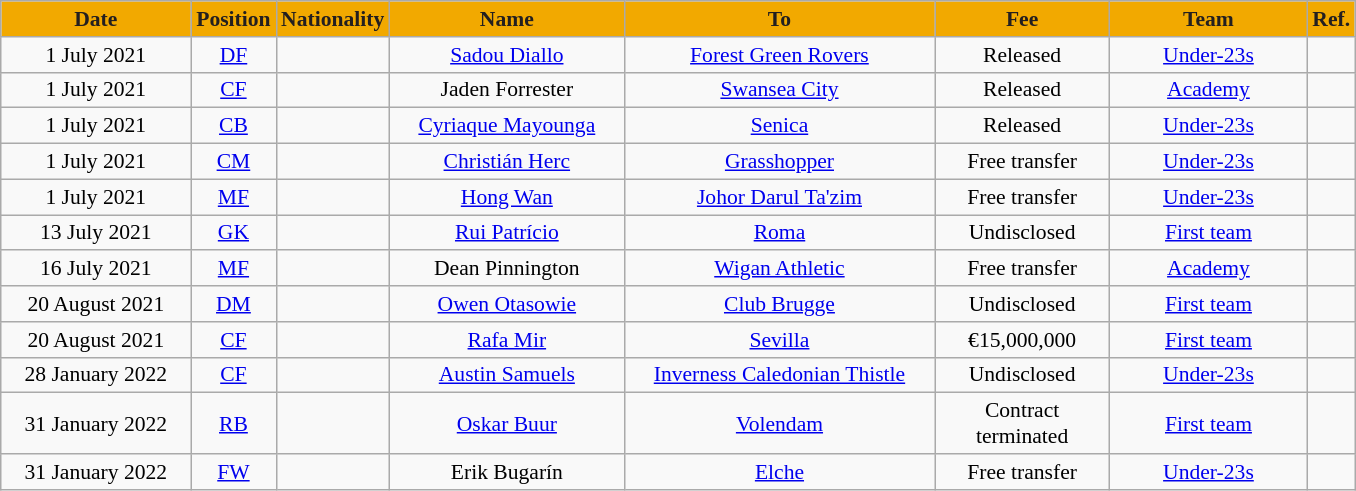<table class="wikitable"  style="text-align:center; font-size:90%; ">
<tr>
<th style="background:#F2A900; color:#231F20; width:120px;">Date</th>
<th style="background:#F2A900; color:#231F20; width:50px;">Position</th>
<th style="background:#F2A900; color:#231F20; width:50px;">Nationality</th>
<th style="background:#F2A900; color:#231F20; width:150px;">Name</th>
<th style="background:#F2A900; color:#231F20; width:200px;">To</th>
<th style="background:#F2A900; color:#231F20; width:110px;">Fee</th>
<th style="background:#F2A900; color:#231F20; width:125px;">Team</th>
<th style="background:#F2A900; color:#231F20; width:25px;">Ref.</th>
</tr>
<tr>
<td>1 July 2021</td>
<td><a href='#'>DF</a></td>
<td></td>
<td><a href='#'>Sadou Diallo</a></td>
<td> <a href='#'>Forest Green Rovers</a></td>
<td>Released</td>
<td><a href='#'>Under-23s</a></td>
<td></td>
</tr>
<tr>
<td>1 July 2021</td>
<td><a href='#'>CF</a></td>
<td></td>
<td>Jaden Forrester</td>
<td> <a href='#'>Swansea City</a></td>
<td>Released</td>
<td><a href='#'>Academy</a></td>
<td></td>
</tr>
<tr>
<td>1 July 2021</td>
<td><a href='#'>CB</a></td>
<td></td>
<td><a href='#'>Cyriaque Mayounga</a></td>
<td> <a href='#'>Senica</a></td>
<td>Released</td>
<td><a href='#'>Under-23s</a></td>
<td></td>
</tr>
<tr>
<td>1 July 2021</td>
<td><a href='#'>CM</a></td>
<td></td>
<td><a href='#'>Christián Herc</a></td>
<td> <a href='#'>Grasshopper</a></td>
<td>Free transfer</td>
<td><a href='#'>Under-23s</a></td>
<td></td>
</tr>
<tr>
<td>1 July 2021</td>
<td><a href='#'>MF</a></td>
<td></td>
<td><a href='#'>Hong Wan</a></td>
<td> <a href='#'>Johor Darul Ta'zim</a></td>
<td>Free transfer</td>
<td><a href='#'>Under-23s</a></td>
<td></td>
</tr>
<tr>
<td>13 July 2021</td>
<td><a href='#'>GK</a></td>
<td></td>
<td><a href='#'>Rui Patrício</a></td>
<td> <a href='#'>Roma</a></td>
<td>Undisclosed</td>
<td><a href='#'>First team</a></td>
<td></td>
</tr>
<tr>
<td>16 July 2021</td>
<td><a href='#'>MF</a></td>
<td></td>
<td>Dean Pinnington</td>
<td> <a href='#'>Wigan Athletic</a></td>
<td>Free transfer</td>
<td><a href='#'>Academy</a></td>
<td></td>
</tr>
<tr>
<td>20 August 2021</td>
<td><a href='#'>DM</a></td>
<td></td>
<td><a href='#'>Owen Otasowie</a></td>
<td> <a href='#'>Club Brugge</a></td>
<td>Undisclosed</td>
<td><a href='#'>First team</a></td>
<td></td>
</tr>
<tr>
<td>20 August 2021</td>
<td><a href='#'>CF</a></td>
<td></td>
<td><a href='#'>Rafa Mir</a></td>
<td> <a href='#'>Sevilla</a></td>
<td>€15,000,000</td>
<td><a href='#'>First team</a></td>
<td></td>
</tr>
<tr>
<td>28 January 2022</td>
<td><a href='#'>CF</a></td>
<td></td>
<td><a href='#'>Austin Samuels</a></td>
<td> <a href='#'>Inverness Caledonian Thistle</a></td>
<td>Undisclosed</td>
<td><a href='#'>Under-23s</a></td>
<td></td>
</tr>
<tr>
<td>31 January 2022</td>
<td><a href='#'>RB</a></td>
<td></td>
<td><a href='#'>Oskar Buur</a></td>
<td> <a href='#'>Volendam</a></td>
<td>Contract terminated</td>
<td><a href='#'>First team</a></td>
<td></td>
</tr>
<tr>
<td>31 January 2022</td>
<td><a href='#'>FW</a></td>
<td></td>
<td>Erik Bugarín</td>
<td> <a href='#'>Elche</a></td>
<td>Free transfer</td>
<td><a href='#'>Under-23s</a></td>
<td></td>
</tr>
</table>
